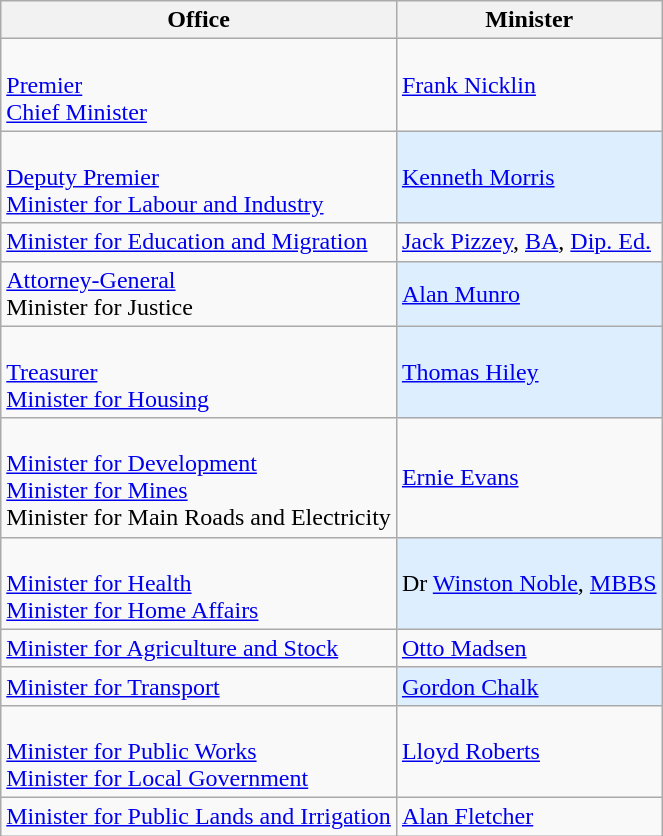<table class="wikitable">
<tr>
<th>Office</th>
<th>Minister</th>
</tr>
<tr>
<td><br><a href='#'>Premier</a><br>
<a href='#'>Chief Minister</a><br></td>
<td><a href='#'>Frank Nicklin</a></td>
</tr>
<tr>
<td><br><a href='#'>Deputy Premier</a><br>
<a href='#'>Minister for Labour and Industry</a></td>
<td style="background:#DDEEFF"><a href='#'>Kenneth Morris</a></td>
</tr>
<tr>
<td><a href='#'>Minister for Education and Migration</a></td>
<td><a href='#'>Jack Pizzey</a>, <a href='#'>BA</a>, <a href='#'>Dip. Ed.</a></td>
</tr>
<tr>
<td><a href='#'>Attorney-General</a><br>Minister for Justice</td>
<td style="background:#DDEEFF"><a href='#'>Alan Munro</a></td>
</tr>
<tr>
<td><br><a href='#'>Treasurer</a><br>
<a href='#'>Minister for Housing</a><br></td>
<td style="background:#DDEEFF"><a href='#'>Thomas Hiley</a></td>
</tr>
<tr>
<td><br><a href='#'>Minister for Development</a><br>
<a href='#'>Minister for Mines</a><br>
Minister for Main Roads and Electricity</td>
<td><a href='#'>Ernie Evans</a></td>
</tr>
<tr>
<td><br><a href='#'>Minister for Health</a><br>
<a href='#'>Minister for Home Affairs</a></td>
<td style="background:#DDEEFF">Dr <a href='#'>Winston Noble</a>, <a href='#'>MBBS</a></td>
</tr>
<tr>
<td><a href='#'>Minister for Agriculture and Stock</a></td>
<td><a href='#'>Otto Madsen</a></td>
</tr>
<tr>
<td><a href='#'>Minister for Transport</a></td>
<td style="background:#DDEEFF"><a href='#'>Gordon Chalk</a></td>
</tr>
<tr>
<td><br><a href='#'>Minister for Public Works</a><br>
<a href='#'>Minister for Local Government</a><br></td>
<td><a href='#'>Lloyd Roberts</a></td>
</tr>
<tr>
<td><a href='#'>Minister for Public Lands and Irrigation</a></td>
<td><a href='#'>Alan Fletcher</a></td>
</tr>
</table>
